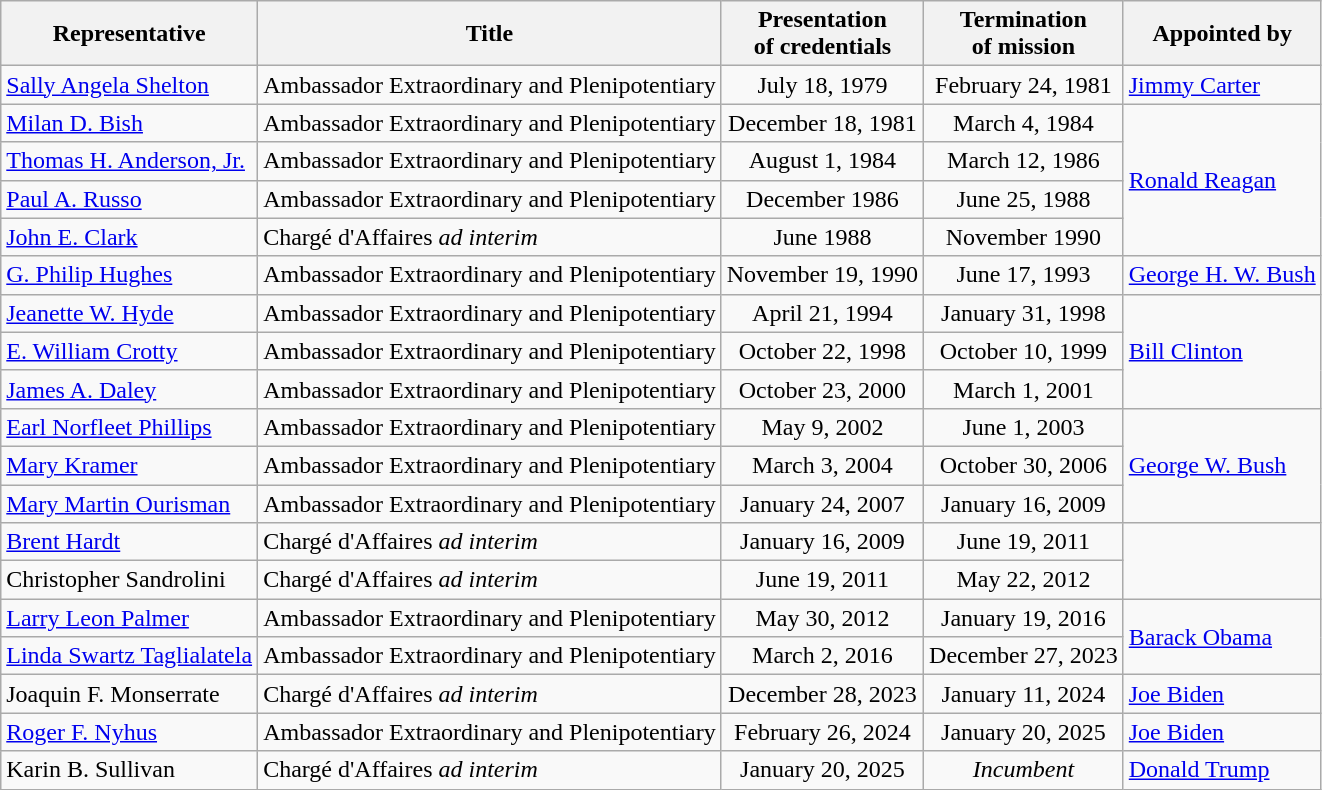<table class=wikitable>
<tr>
<th>Representative</th>
<th>Title</th>
<th>Presentation<br>of credentials</th>
<th>Termination<br>of mission</th>
<th>Appointed by</th>
</tr>
<tr>
<td><a href='#'>Sally Angela Shelton</a></td>
<td>Ambassador Extraordinary and Plenipotentiary</td>
<td align=center>July 18, 1979</td>
<td align=center>February 24, 1981</td>
<td><a href='#'>Jimmy Carter</a></td>
</tr>
<tr>
<td><a href='#'>Milan D. Bish</a></td>
<td>Ambassador Extraordinary and Plenipotentiary</td>
<td align=center>December 18, 1981</td>
<td align=center>March 4, 1984</td>
<td rowspan=4><a href='#'>Ronald Reagan</a></td>
</tr>
<tr>
<td><a href='#'>Thomas H. Anderson, Jr.</a></td>
<td>Ambassador Extraordinary and Plenipotentiary</td>
<td align=center>August 1, 1984</td>
<td align=center>March 12, 1986</td>
</tr>
<tr>
<td><a href='#'>Paul A. Russo</a></td>
<td>Ambassador Extraordinary and Plenipotentiary</td>
<td align=center>December 1986</td>
<td align=center>June 25, 1988</td>
</tr>
<tr>
<td><a href='#'>John E. Clark</a></td>
<td>Chargé d'Affaires <em>ad interim</em></td>
<td align=center>June 1988</td>
<td align=center>November 1990</td>
</tr>
<tr>
<td><a href='#'>G. Philip Hughes</a></td>
<td>Ambassador Extraordinary and Plenipotentiary</td>
<td align=center>November 19, 1990</td>
<td align=center>June 17, 1993</td>
<td><a href='#'>George H. W. Bush</a></td>
</tr>
<tr>
<td><a href='#'>Jeanette W. Hyde</a></td>
<td>Ambassador Extraordinary and Plenipotentiary</td>
<td align=center>April 21, 1994</td>
<td align=center>January 31, 1998</td>
<td rowspan=3><a href='#'>Bill Clinton</a></td>
</tr>
<tr>
<td><a href='#'>E. William Crotty</a></td>
<td>Ambassador Extraordinary and Plenipotentiary</td>
<td align=center>October 22, 1998</td>
<td align=center>October 10, 1999</td>
</tr>
<tr>
<td><a href='#'>James A. Daley</a></td>
<td>Ambassador Extraordinary and Plenipotentiary</td>
<td align=center>October 23, 2000</td>
<td align=center>March 1, 2001</td>
</tr>
<tr>
<td><a href='#'>Earl Norfleet Phillips</a></td>
<td>Ambassador Extraordinary and Plenipotentiary</td>
<td align=center>May 9, 2002</td>
<td align=center>June 1, 2003</td>
<td rowspan=3><a href='#'>George W. Bush</a></td>
</tr>
<tr>
<td><a href='#'>Mary Kramer</a></td>
<td>Ambassador Extraordinary and Plenipotentiary</td>
<td align=center>March 3, 2004</td>
<td align=center>October 30, 2006</td>
</tr>
<tr>
<td><a href='#'>Mary Martin Ourisman</a></td>
<td>Ambassador Extraordinary and Plenipotentiary</td>
<td align=center>January 24, 2007</td>
<td align=center>January 16, 2009</td>
</tr>
<tr>
<td><a href='#'>Brent Hardt</a></td>
<td>Chargé d'Affaires <em>ad interim</em></td>
<td align=center>January 16, 2009</td>
<td align=center>June 19, 2011</td>
<td rowspan=2></td>
</tr>
<tr>
<td>Christopher Sandrolini</td>
<td>Chargé d'Affaires <em>ad interim</em></td>
<td align=center>June 19, 2011</td>
<td align=center>May 22, 2012</td>
</tr>
<tr>
<td><a href='#'>Larry Leon Palmer</a></td>
<td>Ambassador Extraordinary and Plenipotentiary</td>
<td align=center>May 30, 2012</td>
<td align=center>January 19, 2016</td>
<td rowspan=2><a href='#'>Barack Obama</a></td>
</tr>
<tr>
<td><a href='#'>Linda Swartz Taglialatela</a></td>
<td>Ambassador Extraordinary and Plenipotentiary</td>
<td align=center>March 2, 2016</td>
<td align=center>December 27, 2023</td>
</tr>
<tr>
<td>Joaquin F. Monserrate</td>
<td>Chargé d'Affaires <em>ad interim</em></td>
<td align=center>December 28, 2023</td>
<td align=center>January 11, 2024</td>
<td><a href='#'>Joe Biden</a></td>
</tr>
<tr>
<td><a href='#'>Roger F. Nyhus</a></td>
<td>Ambassador Extraordinary and Plenipotentiary</td>
<td align=center>February 26, 2024</td>
<td align=center>January 20, 2025</td>
<td><a href='#'>Joe Biden</a></td>
</tr>
<tr>
<td>Karin B. Sullivan</td>
<td>Chargé d'Affaires <em>ad interim</em></td>
<td align=center>January 20, 2025</td>
<td align=center><em>Incumbent</em></td>
<td><a href='#'>Donald Trump</a></td>
</tr>
</table>
